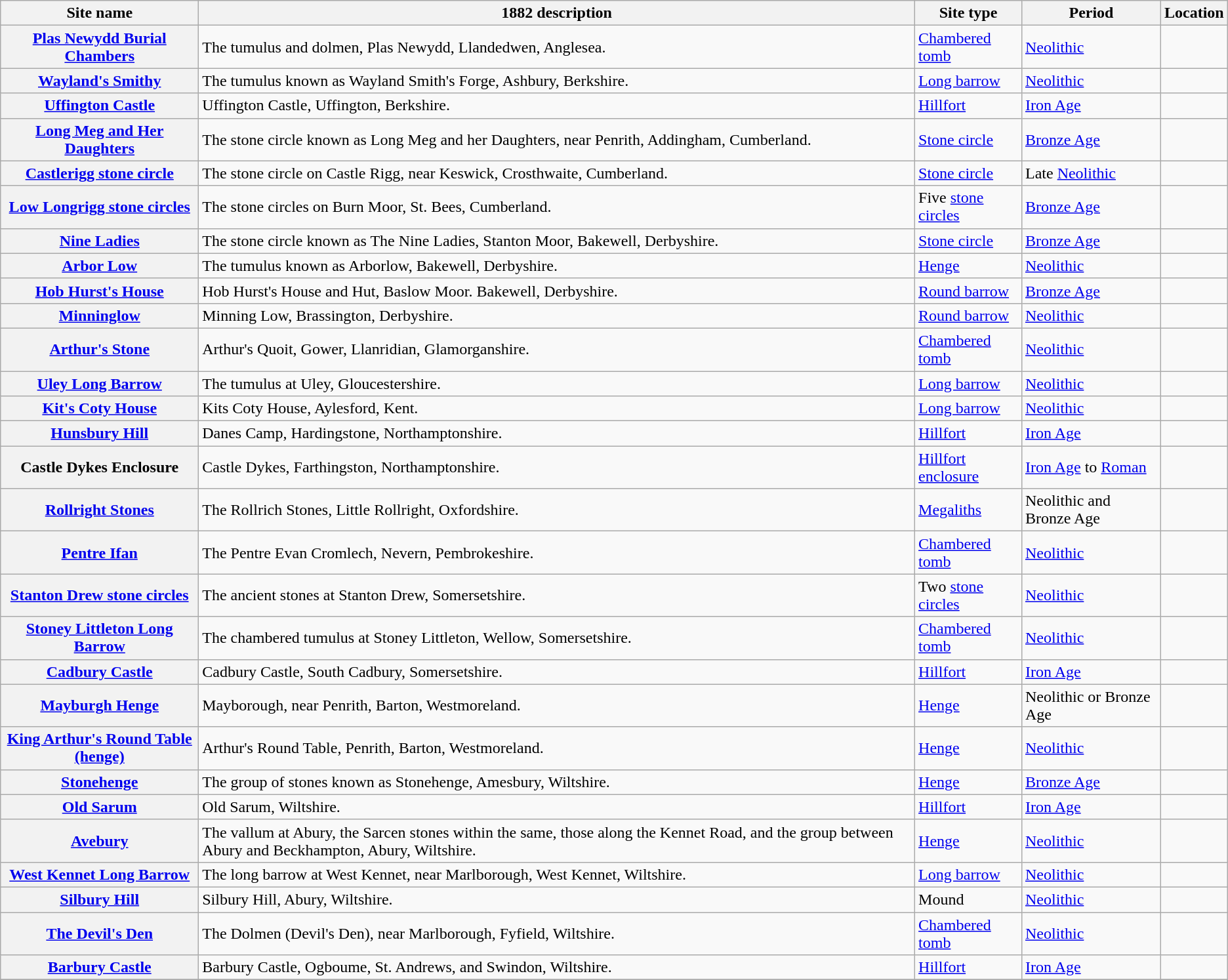<table class=" wikitable plainrowheaders sortable" border="1">
<tr>
<th scope="col">Site name</th>
<th scope="col">1882 description</th>
<th scope="col">Site type</th>
<th scope="col">Period</th>
<th scope="col">Location</th>
</tr>
<tr>
<th scope="row"><a href='#'>Plas Newydd Burial Chambers</a></th>
<td>The tumulus and dolmen, Plas Newydd, Llandedwen, Anglesea.</td>
<td><a href='#'>Chambered tomb</a></td>
<td><a href='#'>Neolithic</a></td>
<td></td>
</tr>
<tr>
<th scope="row"><a href='#'>Wayland's Smithy</a></th>
<td>The tumulus known as Wayland Smith's Forge, Ashbury, Berkshire.</td>
<td><a href='#'>Long barrow</a></td>
<td><a href='#'>Neolithic</a></td>
<td></td>
</tr>
<tr>
<th scope="row"><a href='#'>Uffington Castle</a></th>
<td>Uffington Castle, Uffington, Berkshire.</td>
<td><a href='#'>Hillfort</a></td>
<td><a href='#'>Iron Age</a></td>
<td></td>
</tr>
<tr>
<th scope="row"><a href='#'>Long Meg and Her Daughters</a></th>
<td>The stone circle known as Long Meg and her Daughters, near Penrith, Addingham, Cumberland.</td>
<td><a href='#'>Stone circle</a></td>
<td><a href='#'>Bronze Age</a></td>
<td></td>
</tr>
<tr>
<th scope="row"><a href='#'>Castlerigg stone circle</a></th>
<td>The stone circle on Castle Rigg, near Keswick, Crosthwaite, Cumberland.</td>
<td><a href='#'>Stone circle</a></td>
<td>Late <a href='#'>Neolithic</a></td>
<td></td>
</tr>
<tr>
<th scope="row"><a href='#'>Low Longrigg stone circles</a></th>
<td>The stone circles on Burn Moor, St. Bees, Cumberland.</td>
<td>Five <a href='#'>stone circles</a></td>
<td><a href='#'>Bronze Age</a></td>
<td></td>
</tr>
<tr>
<th scope="row"><a href='#'>Nine Ladies</a></th>
<td>The stone circle known as The Nine Ladies, Stanton Moor, Bakewell, Derbyshire.</td>
<td><a href='#'>Stone circle</a></td>
<td><a href='#'>Bronze Age</a></td>
<td></td>
</tr>
<tr>
<th scope="row"><a href='#'>Arbor Low</a></th>
<td>The tumulus known as Arborlow, Bakewell, Derbyshire.</td>
<td><a href='#'>Henge</a></td>
<td><a href='#'>Neolithic</a></td>
<td></td>
</tr>
<tr>
<th scope="row"><a href='#'>Hob Hurst's House</a></th>
<td>Hob Hurst's House and Hut, Baslow Moor. Bakewell, Derbyshire.</td>
<td><a href='#'>Round barrow</a></td>
<td><a href='#'>Bronze Age</a></td>
<td></td>
</tr>
<tr>
<th scope="row"><a href='#'>Minninglow</a></th>
<td>Minning Low, Brassington, Derbyshire.</td>
<td><a href='#'>Round barrow</a></td>
<td><a href='#'>Neolithic</a></td>
<td></td>
</tr>
<tr>
<th scope="row"><a href='#'>Arthur's Stone</a></th>
<td>Arthur's Quoit, Gower, Llanridian, Glamorganshire.</td>
<td><a href='#'>Chambered tomb</a></td>
<td><a href='#'>Neolithic</a></td>
<td></td>
</tr>
<tr>
<th scope="row"><a href='#'>Uley Long Barrow</a></th>
<td>The tumulus at Uley, Gloucestershire.</td>
<td><a href='#'>Long barrow</a></td>
<td><a href='#'>Neolithic</a></td>
<td></td>
</tr>
<tr>
<th scope="row"><a href='#'>Kit's Coty House</a></th>
<td>Kits Coty House, Aylesford, Kent.</td>
<td><a href='#'>Long barrow</a></td>
<td><a href='#'>Neolithic</a></td>
<td></td>
</tr>
<tr>
<th scope="row"><a href='#'>Hunsbury Hill</a></th>
<td>Danes Camp, Hardingstone, Northamptonshire.</td>
<td><a href='#'>Hillfort</a></td>
<td><a href='#'>Iron Age</a></td>
<td></td>
</tr>
<tr>
<th scope="row">Castle Dykes Enclosure</th>
<td>Castle Dykes, Farthingston, Northamptonshire.</td>
<td><a href='#'>Hillfort</a> <a href='#'>enclosure</a></td>
<td><a href='#'>Iron Age</a> to <a href='#'>Roman</a></td>
<td></td>
</tr>
<tr>
<th scope="row"><a href='#'>Rollright Stones</a></th>
<td>The Rollrich Stones, Little Rollright, Oxfordshire.</td>
<td><a href='#'>Megaliths</a></td>
<td>Neolithic and Bronze Age</td>
<td></td>
</tr>
<tr>
<th scope="row"><a href='#'>Pentre Ifan</a></th>
<td>The Pentre Evan Cromlech, Nevern, Pembrokeshire.</td>
<td><a href='#'>Chambered tomb</a></td>
<td><a href='#'>Neolithic</a></td>
<td></td>
</tr>
<tr>
<th scope="row"><a href='#'>Stanton Drew stone circles</a></th>
<td>The ancient stones at Stanton Drew, Somersetshire.</td>
<td>Two <a href='#'>stone circles</a></td>
<td><a href='#'>Neolithic</a></td>
<td></td>
</tr>
<tr>
<th scope="row"><a href='#'>Stoney Littleton Long Barrow</a></th>
<td>The chambered tumulus at Stoney Littleton, Wellow, Somersetshire.</td>
<td><a href='#'>Chambered tomb</a></td>
<td><a href='#'>Neolithic</a></td>
<td></td>
</tr>
<tr>
<th scope="row"><a href='#'>Cadbury Castle</a></th>
<td>Cadbury Castle, South Cadbury, Somersetshire.</td>
<td><a href='#'>Hillfort</a></td>
<td><a href='#'>Iron Age</a></td>
<td></td>
</tr>
<tr>
<th scope="row"><a href='#'>Mayburgh Henge</a></th>
<td>Mayborough, near Penrith, Barton, Westmoreland.</td>
<td><a href='#'>Henge</a></td>
<td>Neolithic or Bronze Age</td>
<td></td>
</tr>
<tr>
<th scope="row"><a href='#'>King Arthur's Round Table (henge)</a></th>
<td>Arthur's Round Table, Penrith, Barton, Westmoreland.</td>
<td><a href='#'>Henge</a></td>
<td><a href='#'>Neolithic</a></td>
<td></td>
</tr>
<tr>
<th scope="row"><a href='#'>Stonehenge</a></th>
<td>The group of stones known as Stonehenge, Amesbury, Wiltshire.</td>
<td><a href='#'>Henge</a></td>
<td><a href='#'>Bronze Age</a></td>
<td></td>
</tr>
<tr>
<th scope="row"><a href='#'>Old Sarum</a></th>
<td>Old Sarum, Wiltshire.</td>
<td><a href='#'>Hillfort</a></td>
<td><a href='#'>Iron Age</a></td>
<td></td>
</tr>
<tr>
<th scope="row"><a href='#'>Avebury</a></th>
<td>The vallum at Abury, the Sarcen stones within the same, those along the Kennet Road, and the group between Abury and Beckhampton, Abury, Wiltshire.</td>
<td><a href='#'>Henge</a></td>
<td><a href='#'>Neolithic</a></td>
<td></td>
</tr>
<tr>
<th scope="row"><a href='#'>West Kennet Long Barrow</a></th>
<td>The long barrow at West Kennet, near Marlborough, West Kennet, Wiltshire.</td>
<td><a href='#'>Long barrow</a></td>
<td><a href='#'>Neolithic</a></td>
<td></td>
</tr>
<tr>
<th scope="row"><a href='#'>Silbury Hill</a></th>
<td>Silbury Hill, Abury, Wiltshire.</td>
<td>Mound</td>
<td><a href='#'>Neolithic</a></td>
<td></td>
</tr>
<tr>
<th scope="row"><a href='#'>The Devil's Den</a></th>
<td>The Dolmen (Devil's Den), near Marlborough, Fyfield, Wiltshire.</td>
<td><a href='#'>Chambered tomb</a></td>
<td><a href='#'>Neolithic</a></td>
<td></td>
</tr>
<tr>
<th scope="row"><a href='#'>Barbury Castle</a></th>
<td>Barbury Castle, Ogboume, St. Andrews, and Swindon, Wiltshire.</td>
<td><a href='#'>Hillfort</a></td>
<td><a href='#'>Iron Age</a></td>
<td></td>
</tr>
<tr>
</tr>
</table>
